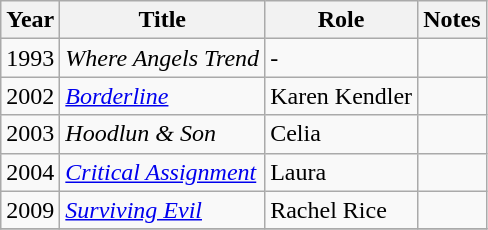<table class="wikitable sortable">
<tr>
<th>Year</th>
<th>Title</th>
<th>Role</th>
<th class="unsortable">Notes</th>
</tr>
<tr>
<td>1993</td>
<td><em>Where Angels Trend</em></td>
<td>-</td>
<td></td>
</tr>
<tr>
<td>2002</td>
<td><em><a href='#'>Borderline</a></em></td>
<td>Karen Kendler</td>
<td></td>
</tr>
<tr>
<td>2003</td>
<td><em>Hoodlun & Son</em></td>
<td>Celia</td>
<td></td>
</tr>
<tr>
<td>2004</td>
<td><em><a href='#'>Critical Assignment</a></em></td>
<td>Laura</td>
<td></td>
</tr>
<tr>
<td>2009</td>
<td><em><a href='#'>Surviving Evil</a></em></td>
<td>Rachel Rice</td>
<td></td>
</tr>
<tr>
</tr>
</table>
